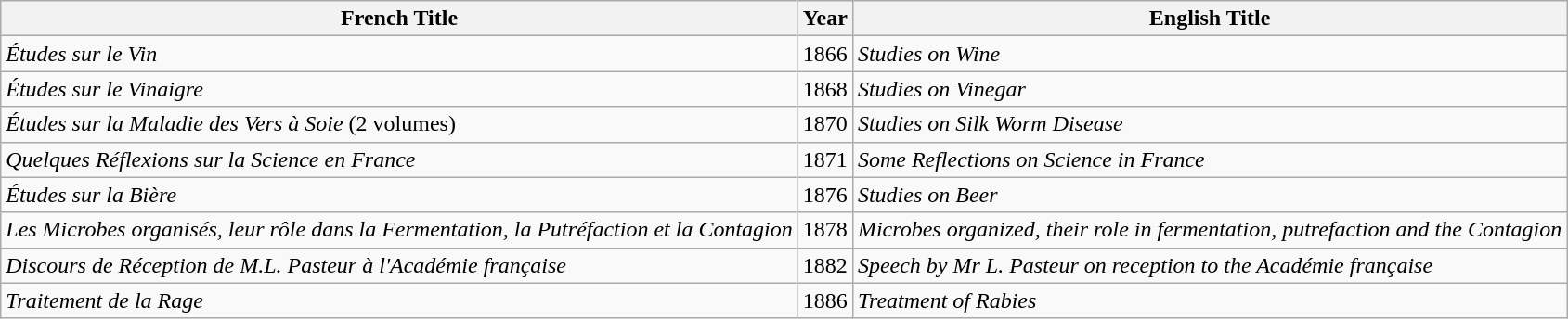<table class="wikitable">
<tr>
<th>French Title</th>
<th>Year</th>
<th>English Title</th>
</tr>
<tr>
<td><em>Études sur le Vin</em></td>
<td>1866</td>
<td><em>Studies on Wine</em></td>
</tr>
<tr>
<td><em>Études sur le Vinaigre</em></td>
<td>1868</td>
<td><em>Studies on Vinegar</em></td>
</tr>
<tr>
<td><em>Études sur la Maladie des Vers à Soie</em> (2 volumes)</td>
<td>1870</td>
<td><em>Studies on Silk Worm Disease</em></td>
</tr>
<tr>
<td><em>Quelques Réflexions sur la Science en France</em></td>
<td>1871</td>
<td><em> Some Reflections on Science in France</em></td>
</tr>
<tr>
<td><em>Études sur la Bière</em></td>
<td>1876</td>
<td><em>Studies on Beer</em></td>
</tr>
<tr>
<td><em>Les Microbes organisés, leur rôle dans la Fermentation, la Putréfaction et la Contagion</em></td>
<td>1878</td>
<td><em> Microbes organized, their role in fermentation, putrefaction and the Contagion</em></td>
</tr>
<tr>
<td><em>Discours de Réception de M.L. Pasteur à l'Académie française</em></td>
<td>1882</td>
<td><em>Speech by Mr L. Pasteur on reception to the Académie française</em></td>
</tr>
<tr>
<td><em>Traitement de la Rage</em></td>
<td>1886</td>
<td><em>Treatment of Rabies</em></td>
</tr>
</table>
